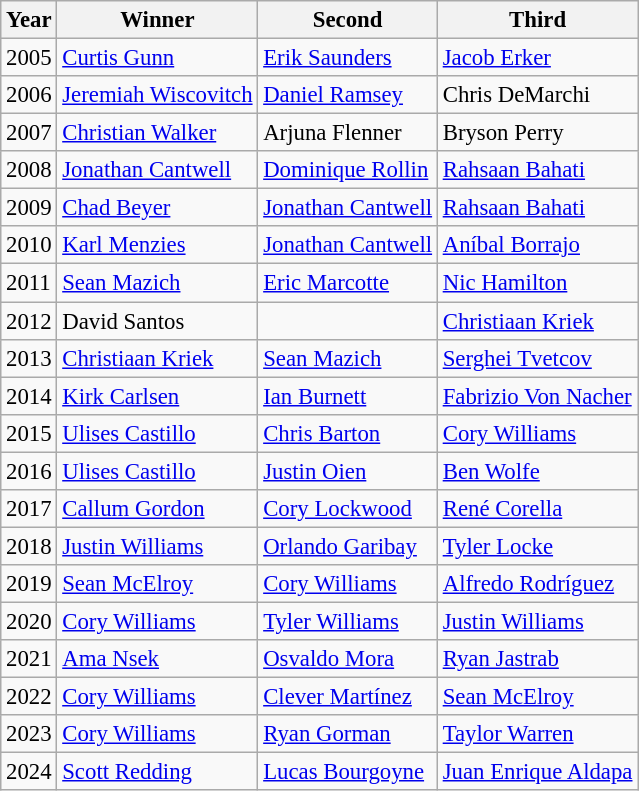<table class="wikitable" style="font-size:95%">
<tr>
<th>Year</th>
<th>Winner</th>
<th>Second</th>
<th>Third</th>
</tr>
<tr>
<td>2005</td>
<td> <a href='#'>Curtis Gunn</a></td>
<td> <a href='#'>Erik Saunders</a></td>
<td> <a href='#'>Jacob Erker</a></td>
</tr>
<tr>
<td>2006</td>
<td> <a href='#'>Jeremiah Wiscovitch</a></td>
<td> <a href='#'>Daniel Ramsey</a></td>
<td> Chris DeMarchi</td>
</tr>
<tr>
<td>2007</td>
<td> <a href='#'>Christian Walker</a></td>
<td> Arjuna Flenner</td>
<td> Bryson Perry</td>
</tr>
<tr>
<td>2008</td>
<td> <a href='#'>Jonathan Cantwell</a></td>
<td> <a href='#'>Dominique Rollin</a></td>
<td> <a href='#'>Rahsaan Bahati</a></td>
</tr>
<tr>
<td>2009</td>
<td> <a href='#'>Chad Beyer</a></td>
<td> <a href='#'>Jonathan Cantwell</a></td>
<td> <a href='#'>Rahsaan Bahati</a></td>
</tr>
<tr>
<td>2010</td>
<td> <a href='#'>Karl Menzies</a></td>
<td> <a href='#'>Jonathan Cantwell</a></td>
<td> <a href='#'>Aníbal Borrajo</a></td>
</tr>
<tr>
<td>2011</td>
<td> <a href='#'>Sean Mazich</a></td>
<td> <a href='#'>Eric Marcotte</a></td>
<td> <a href='#'>Nic Hamilton</a></td>
</tr>
<tr>
<td>2012</td>
<td> David Santos</td>
<td> </td>
<td> <a href='#'>Christiaan Kriek</a></td>
</tr>
<tr>
<td>2013</td>
<td> <a href='#'>Christiaan Kriek</a></td>
<td> <a href='#'>Sean Mazich</a></td>
<td> <a href='#'>Serghei Tvetcov</a></td>
</tr>
<tr>
<td>2014</td>
<td> <a href='#'>Kirk Carlsen</a></td>
<td> <a href='#'>Ian Burnett</a></td>
<td> <a href='#'>Fabrizio Von Nacher</a></td>
</tr>
<tr>
<td>2015</td>
<td> <a href='#'>Ulises Castillo</a></td>
<td> <a href='#'>Chris Barton</a></td>
<td> <a href='#'>Cory Williams</a></td>
</tr>
<tr>
<td>2016</td>
<td> <a href='#'>Ulises Castillo</a></td>
<td> <a href='#'>Justin Oien</a></td>
<td> <a href='#'>Ben Wolfe</a></td>
</tr>
<tr>
<td>2017</td>
<td> <a href='#'>Callum Gordon</a></td>
<td> <a href='#'>Cory Lockwood</a></td>
<td> <a href='#'>René Corella</a></td>
</tr>
<tr>
<td>2018</td>
<td> <a href='#'>Justin Williams</a></td>
<td> <a href='#'>Orlando Garibay</a></td>
<td> <a href='#'>Tyler Locke</a></td>
</tr>
<tr>
<td>2019</td>
<td> <a href='#'>Sean McElroy</a></td>
<td> <a href='#'>Cory Williams</a></td>
<td> <a href='#'>Alfredo Rodríguez</a></td>
</tr>
<tr>
<td>2020</td>
<td> <a href='#'>Cory Williams</a></td>
<td> <a href='#'>Tyler Williams</a></td>
<td> <a href='#'>Justin Williams</a></td>
</tr>
<tr>
<td>2021</td>
<td> <a href='#'>Ama Nsek</a></td>
<td> <a href='#'>Osvaldo Mora</a></td>
<td> <a href='#'>Ryan Jastrab</a></td>
</tr>
<tr>
<td>2022</td>
<td> <a href='#'>Cory Williams</a></td>
<td> <a href='#'>Clever Martínez</a></td>
<td> <a href='#'>Sean McElroy</a></td>
</tr>
<tr>
<td>2023</td>
<td> <a href='#'>Cory Williams</a></td>
<td> <a href='#'>Ryan Gorman</a></td>
<td> <a href='#'>Taylor Warren</a></td>
</tr>
<tr>
<td>2024</td>
<td> <a href='#'>Scott Redding</a></td>
<td> <a href='#'>Lucas Bourgoyne</a></td>
<td> <a href='#'>Juan Enrique Aldapa</a></td>
</tr>
</table>
